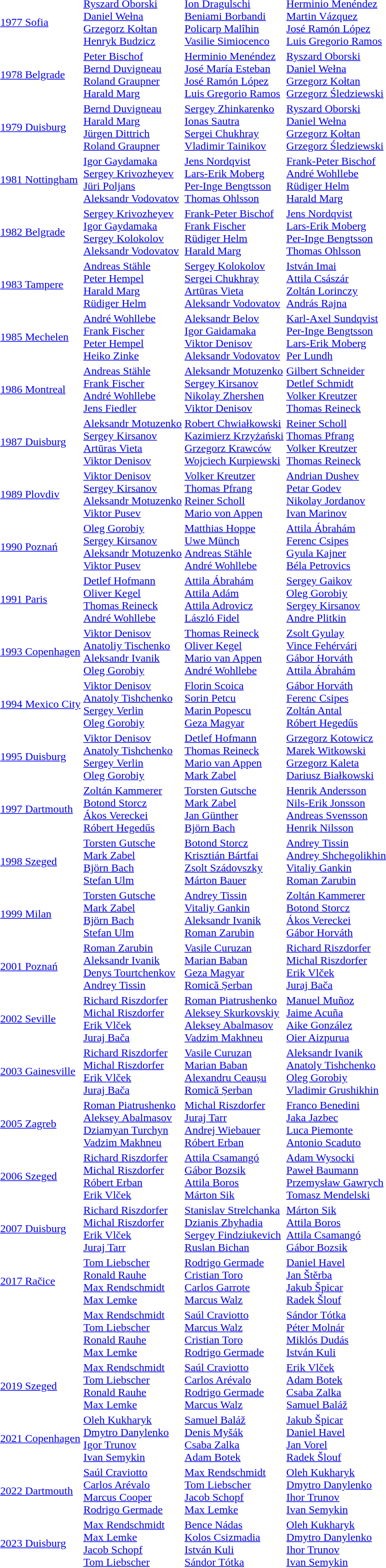<table>
<tr>
<td><a href='#'>1977 Sofia</a></td>
<td><a href='#'>Ryszard Oborski</a><br><a href='#'>Daniel Wełna</a><br><a href='#'>Grzegorz Kołtan</a><br><a href='#'>Henryk Budzicz</a><br></td>
<td><a href='#'>Ion Dragulschi</a><br><a href='#'>Beniami Borbandi</a><br><a href='#'>Policarp Malîhin</a><br><a href='#'>Vasilie Simiocenco</a><br></td>
<td><a href='#'>Herminio Menéndez</a><br><a href='#'>Martin Vázquez</a><br><a href='#'>José Ramón López</a><br><a href='#'>Luis Gregorio Ramos</a><br></td>
</tr>
<tr>
<td><a href='#'>1978 Belgrade</a></td>
<td><a href='#'>Peter Bischof</a><br><a href='#'>Bernd Duvigneau</a><br><a href='#'>Roland Graupner</a><br><a href='#'>Harald Marg</a><br></td>
<td><a href='#'>Herminio Menéndez</a><br><a href='#'>José María Esteban</a><br><a href='#'>José Ramón López</a><br><a href='#'>Luis Gregorio Ramos</a><br></td>
<td><a href='#'>Ryszard Oborski</a><br><a href='#'>Daniel Wełna</a><br><a href='#'>Grzegorz Kołtan</a><br><a href='#'>Grzegorz Śledziewski</a><br></td>
</tr>
<tr>
<td><a href='#'>1979 Duisburg</a></td>
<td><a href='#'>Bernd Duvigneau</a><br><a href='#'>Harald Marg</a><br><a href='#'>Jürgen Dittrich</a><br><a href='#'>Roland Graupner</a><br></td>
<td><a href='#'>Sergey Zhinkarenko</a><br><a href='#'>Ionas Sautra</a><br><a href='#'>Sergei Chukhray</a><br><a href='#'>Vladimir Tainikov</a><br></td>
<td><a href='#'>Ryszard Oborski</a><br><a href='#'>Daniel Wełna</a><br><a href='#'>Grzegorz Kołtan</a><br><a href='#'>Grzegorz Śledziewski</a><br></td>
</tr>
<tr>
<td><a href='#'>1981 Nottingham</a></td>
<td><a href='#'>Igor Gaydamaka</a><br><a href='#'>Sergey Krivozheyev</a><br><a href='#'>Jüri Poljans</a><br><a href='#'>Aleksandr Vodovatov</a><br></td>
<td><a href='#'>Jens Nordqvist</a><br><a href='#'>Lars-Erik Moberg</a><br><a href='#'>Per-Inge Bengtsson</a><br><a href='#'>Thomas Ohlsson</a><br></td>
<td><a href='#'>Frank-Peter Bischof</a><br><a href='#'>André Wohllebe</a><br><a href='#'>Rüdiger Helm</a><br><a href='#'>Harald Marg</a><br></td>
</tr>
<tr>
<td><a href='#'>1982 Belgrade</a></td>
<td><a href='#'>Sergey Krivozheyev</a><br><a href='#'>Igor Gaydamaka</a><br><a href='#'>Sergey Kolokolov</a><br><a href='#'>Aleksandr Vodovatov</a><br></td>
<td><a href='#'>Frank-Peter Bischof</a><br><a href='#'>Frank Fischer</a><br><a href='#'>Rüdiger Helm</a><br><a href='#'>Harald Marg</a><br></td>
<td><a href='#'>Jens Nordqvist</a><br><a href='#'>Lars-Erik Moberg</a><br><a href='#'>Per-Inge Bengtsson</a><br><a href='#'>Thomas Ohlsson</a><br></td>
</tr>
<tr>
<td><a href='#'>1983 Tampere</a></td>
<td><a href='#'>Andreas Stähle</a><br><a href='#'>Peter Hempel</a><br><a href='#'>Harald Marg</a><br><a href='#'>Rüdiger Helm</a><br></td>
<td><a href='#'>Sergey Kolokolov</a><br><a href='#'>Sergei Chukhray</a><br><a href='#'>Artūras Vieta</a><br><a href='#'>Aleksandr Vodovatov</a><br></td>
<td><a href='#'>István Imai</a><br><a href='#'>Attila Császár</a><br><a href='#'>Zoltán Lorinczy</a><br><a href='#'>András Rajna</a><br></td>
</tr>
<tr>
<td><a href='#'>1985 Mechelen</a></td>
<td><a href='#'>André Wohllebe</a><br><a href='#'>Frank Fischer</a><br><a href='#'>Peter Hempel</a><br><a href='#'>Heiko Zinke</a><br></td>
<td><a href='#'>Aleksandr Belov</a><br><a href='#'>Igor Gaidamaka</a><br><a href='#'>Viktor Denisov</a><br><a href='#'>Aleksandr Vodovatov</a><br></td>
<td><a href='#'>Karl-Axel Sundqvist</a><br><a href='#'>Per-Inge Bengtsson</a><br><a href='#'>Lars-Erik Moberg</a><br><a href='#'>Per Lundh</a><br></td>
</tr>
<tr>
<td><a href='#'>1986 Montreal</a></td>
<td><a href='#'>Andreas Stähle</a><br><a href='#'>Frank Fischer</a><br><a href='#'>André Wohllebe</a><br><a href='#'>Jens Fiedler</a><br></td>
<td><a href='#'>Aleksandr Motuzenko</a><br><a href='#'>Sergey Kirsanov</a><br><a href='#'>Nikolay Zhershen</a><br><a href='#'>Viktor Denisov</a><br></td>
<td><a href='#'>Gilbert Schneider</a><br><a href='#'>Detlef Schmidt</a><br><a href='#'>Volker Kreutzer</a><br><a href='#'>Thomas Reineck</a><br></td>
</tr>
<tr>
<td><a href='#'>1987 Duisburg</a></td>
<td><a href='#'>Aleksandr Motuzenko</a><br><a href='#'>Sergey Kirsanov</a><br><a href='#'>Artūras Vieta</a><br><a href='#'>Viktor Denisov</a><br></td>
<td><a href='#'>Robert Chwiałkowski</a><br><a href='#'>Kazimierz Krzyżański</a><br><a href='#'>Grzegorz Krawców</a><br><a href='#'>Wojciech Kurpiewski</a><br></td>
<td><a href='#'>Reiner Scholl</a><br><a href='#'>Thomas Pfrang</a><br><a href='#'>Volker Kreutzer</a><br><a href='#'>Thomas Reineck</a><br></td>
</tr>
<tr>
<td><a href='#'>1989 Plovdiv</a></td>
<td><a href='#'>Viktor Denisov</a><br><a href='#'>Sergey Kirsanov</a><br><a href='#'>Aleksandr Motuzenko</a><br><a href='#'>Viktor Pusev</a><br></td>
<td><a href='#'>Volker Kreutzer</a><br><a href='#'>Thomas Pfrang</a><br><a href='#'>Reiner Scholl</a><br><a href='#'>Mario von Appen</a><br></td>
<td><a href='#'>Andrian Dushev</a><br><a href='#'>Petar Godev</a><br><a href='#'>Nikolay Jordanov</a><br><a href='#'>Ivan Marinov</a><br></td>
</tr>
<tr>
<td><a href='#'>1990 Poznań</a></td>
<td><a href='#'>Oleg Gorobiy</a><br><a href='#'>Sergey Kirsanov</a><br><a href='#'>Aleksandr Motuzenko</a><br><a href='#'>Viktor Pusev</a><br></td>
<td><a href='#'>Matthias Hoppe</a><br><a href='#'>Uwe Münch</a><br><a href='#'>Andreas Stähle</a><br><a href='#'>André Wohllebe</a><br></td>
<td><a href='#'>Attila Ábrahám</a><br><a href='#'>Ferenc Csipes</a><br><a href='#'>Gyula Kajner</a><br><a href='#'>Béla Petrovics</a><br></td>
</tr>
<tr>
<td><a href='#'>1991 Paris</a></td>
<td><a href='#'>Detlef Hofmann</a><br><a href='#'>Oliver Kegel</a><br><a href='#'>Thomas Reineck</a><br><a href='#'>André Wohllebe</a><br></td>
<td><a href='#'>Attila Ábrahám</a><br><a href='#'>Attila Adám</a><br><a href='#'>Attila Adrovicz</a><br><a href='#'>László Fidel</a><br></td>
<td><a href='#'>Sergey Gaikov</a><br><a href='#'>Oleg Gorobiy</a><br><a href='#'>Sergey Kirsanov</a><br><a href='#'>Andre Plitkin</a><br></td>
</tr>
<tr>
<td><a href='#'>1993 Copenhagen</a></td>
<td><a href='#'>Viktor Denisov</a><br><a href='#'>Anatoliy Tischenko</a><br><a href='#'>Aleksandr Ivanik</a><br><a href='#'>Oleg Gorobiy</a><br></td>
<td><a href='#'>Thomas Reineck</a><br><a href='#'>Oliver Kegel</a><br><a href='#'>Mario van Appen</a><br><a href='#'>André Wohllebe</a><br></td>
<td><a href='#'>Zsolt Gyulay</a><br><a href='#'>Vince Fehérvári</a><br><a href='#'>Gábor Horváth</a><br><a href='#'>Attila Ábrahám</a><br></td>
</tr>
<tr>
<td><a href='#'>1994 Mexico City</a></td>
<td><a href='#'>Viktor Denisov</a><br><a href='#'>Anatoly Tishchenko</a><br><a href='#'>Sergey Verlin</a><br><a href='#'>Oleg Gorobiy</a><br></td>
<td><a href='#'>Florin Scoica</a><br><a href='#'>Sorin Petcu</a><br><a href='#'>Marin Popescu</a><br><a href='#'>Geza Magyar</a><br></td>
<td><a href='#'>Gábor Horváth</a><br><a href='#'>Ferenc Csipes</a><br><a href='#'>Zoltán Antal</a><br><a href='#'>Róbert Hegedűs</a><br></td>
</tr>
<tr>
<td><a href='#'>1995 Duisburg</a></td>
<td><a href='#'>Viktor Denisov</a><br><a href='#'>Anatoly Tishchenko</a><br><a href='#'>Sergey Verlin</a><br><a href='#'>Oleg Gorobiy</a><br></td>
<td><a href='#'>Detlef Hofmann</a><br><a href='#'>Thomas Reineck</a><br><a href='#'>Mario van Appen</a><br><a href='#'>Mark Zabel</a><br></td>
<td><a href='#'>Grzegorz Kotowicz</a><br><a href='#'>Marek Witkowski</a><br><a href='#'>Grzegorz Kaleta</a><br><a href='#'>Dariusz Białkowski</a><br></td>
</tr>
<tr>
<td><a href='#'>1997 Dartmouth</a></td>
<td><a href='#'>Zoltán Kammerer</a><br><a href='#'>Botond Storcz</a><br><a href='#'>Ákos Vereckei</a><br><a href='#'>Róbert Hegedűs</a><br></td>
<td><a href='#'>Torsten Gutsche</a><br><a href='#'>Mark Zabel</a><br><a href='#'>Jan Günther</a><br><a href='#'>Björn Bach</a><br></td>
<td><a href='#'>Henrik Andersson</a><br><a href='#'>Nils-Erik Jonsson</a><br><a href='#'>Andreas Svensson</a><br><a href='#'>Henrik Nilsson</a><br></td>
</tr>
<tr>
<td><a href='#'>1998 Szeged</a></td>
<td><a href='#'>Torsten Gutsche</a><br><a href='#'>Mark Zabel</a><br><a href='#'>Björn Bach</a><br><a href='#'>Stefan Ulm</a><br></td>
<td><a href='#'>Botond Storcz</a><br><a href='#'>Krisztián Bártfai</a><br><a href='#'>Zsolt Szádovszky</a><br><a href='#'>Márton Bauer</a><br></td>
<td><a href='#'>Andrey Tissin</a><br><a href='#'>Andrey Shchegolikhin</a><br><a href='#'>Vitaliy Gankin</a><br><a href='#'>Roman Zarubin</a><br></td>
</tr>
<tr>
<td><a href='#'>1999 Milan</a></td>
<td><a href='#'>Torsten Gutsche</a><br><a href='#'>Mark Zabel</a><br><a href='#'>Björn Bach</a><br><a href='#'>Stefan Ulm</a><br></td>
<td><a href='#'>Andrey Tissin</a><br><a href='#'>Vitaliy Gankin</a><br><a href='#'>Aleksandr Ivanik</a><br><a href='#'>Roman Zarubin</a><br></td>
<td><a href='#'>Zoltán Kammerer</a><br><a href='#'>Botond Storcz</a><br><a href='#'>Ákos Vereckei</a><br><a href='#'>Gábor Horváth</a><br></td>
</tr>
<tr>
<td><a href='#'>2001 Poznań</a></td>
<td><a href='#'>Roman Zarubin</a><br><a href='#'>Aleksandr Ivanik</a><br><a href='#'>Denys Tourtchenkov</a><br><a href='#'>Andrey Tissin</a><br></td>
<td><a href='#'>Vasile Curuzan</a><br><a href='#'>Marian Baban</a><br><a href='#'>Geza Magyar</a><br><a href='#'>Romică Șerban</a><br></td>
<td><a href='#'>Richard Riszdorfer</a><br><a href='#'>Michal Riszdorfer</a><br><a href='#'>Erik Vlček</a><br><a href='#'>Juraj Bača</a><br></td>
</tr>
<tr>
<td><a href='#'>2002 Seville</a></td>
<td><a href='#'>Richard Riszdorfer</a><br><a href='#'>Michal Riszdorfer</a><br><a href='#'>Erik Vlček</a><br><a href='#'>Juraj Bača</a><br></td>
<td><a href='#'>Roman Piatrushenko</a><br><a href='#'>Aleksey Skurkovskiy</a><br><a href='#'>Aleksey Abalmasov</a><br><a href='#'>Vadzim Makhneu</a><br></td>
<td><a href='#'>Manuel Muñoz</a><br><a href='#'>Jaime Acuña</a><br><a href='#'>Aike González</a><br><a href='#'>Oier Aizpurua</a><br></td>
</tr>
<tr>
<td><a href='#'>2003 Gainesville</a></td>
<td><a href='#'>Richard Riszdorfer</a><br><a href='#'>Michal Riszdorfer</a><br><a href='#'>Erik Vlček</a><br><a href='#'>Juraj Bača</a><br></td>
<td><a href='#'>Vasile Curuzan</a><br><a href='#'>Marian Baban</a><br><a href='#'>Alexandru Ceaușu</a><br><a href='#'>Romică Șerban</a><br></td>
<td><a href='#'>Aleksandr Ivanik</a><br><a href='#'>Anatoly Tishchenko</a><br><a href='#'>Oleg Gorobiy</a><br><a href='#'>Vladimir Grushikhin</a><br></td>
</tr>
<tr>
<td><a href='#'>2005 Zagreb</a></td>
<td><a href='#'>Roman Piatrushenko</a><br><a href='#'>Aleksey Abalmasov</a><br><a href='#'>Dziamyan Turchyn</a><br><a href='#'>Vadzim Makhneu</a><br></td>
<td><a href='#'>Michal Riszdorfer</a><br><a href='#'>Juraj Tarr</a><br><a href='#'>Andrej Wiebauer</a><br><a href='#'>Róbert Erban</a><br></td>
<td><a href='#'>Franco Benedini</a><br><a href='#'>Jaka Jazbec</a><br><a href='#'>Luca Piemonte</a><br><a href='#'>Antonio Scaduto</a><br></td>
</tr>
<tr>
<td><a href='#'>2006 Szeged</a></td>
<td><a href='#'>Richard Riszdorfer</a><br><a href='#'>Michal Riszdorfer</a><br><a href='#'>Róbert Erban</a><br><a href='#'>Erik Vlček</a><br></td>
<td><a href='#'>Attila Csamangó</a><br><a href='#'>Gábor Bozsik</a><br><a href='#'>Attila Boros</a><br><a href='#'>Márton Sik</a><br></td>
<td><a href='#'>Adam Wysocki</a><br><a href='#'>Paweł Baumann</a><br><a href='#'>Przemysław Gawrych</a><br><a href='#'>Tomasz Mendelski</a><br></td>
</tr>
<tr>
<td><a href='#'>2007 Duisburg</a></td>
<td><a href='#'>Richard Riszdorfer</a><br><a href='#'>Michal Riszdorfer</a><br><a href='#'>Erik Vlček</a><br><a href='#'>Juraj Tarr</a><br></td>
<td><a href='#'>Stanislav Strelchanka</a><br><a href='#'>Dzianis Zhyhadia</a><br><a href='#'>Sergey Findziukevich</a><br><a href='#'>Ruslan Bichan</a><br></td>
<td><a href='#'>Márton Sik</a><br><a href='#'>Attila Boros</a><br><a href='#'>Attila Csamangó</a><br><a href='#'>Gábor Bozsik</a><br></td>
</tr>
<tr>
<td><a href='#'>2017 Račice</a></td>
<td><a href='#'>Tom Liebscher</a><br><a href='#'>Ronald Rauhe</a><br><a href='#'>Max Rendschmidt</a><br><a href='#'>Max Lemke</a><br></td>
<td><a href='#'>Rodrigo Germade</a><br><a href='#'>Cristian Toro</a><br><a href='#'>Carlos Garrote</a><br><a href='#'>Marcus Walz</a><br></td>
<td><a href='#'>Daniel Havel</a><br><a href='#'>Jan Štěrba</a><br><a href='#'>Jakub Špicar</a><br><a href='#'>Radek Šlouf</a><br></td>
</tr>
<tr>
<td></td>
<td><a href='#'>Max Rendschmidt</a><br><a href='#'>Tom Liebscher</a><br><a href='#'>Ronald Rauhe</a><br><a href='#'>Max Lemke</a><br></td>
<td><a href='#'>Saúl Craviotto</a><br><a href='#'>Marcus Walz</a><br><a href='#'>Cristian Toro</a><br><a href='#'>Rodrigo Germade</a><br></td>
<td><a href='#'>Sándor Tótka</a><br><a href='#'>Péter Molnár</a><br><a href='#'>Miklós Dudás</a><br><a href='#'>István Kuli</a><br></td>
</tr>
<tr>
<td><a href='#'>2019 Szeged</a></td>
<td><a href='#'>Max Rendschmidt</a><br><a href='#'>Tom Liebscher</a><br><a href='#'>Ronald Rauhe</a><br><a href='#'>Max Lemke</a><br></td>
<td><a href='#'>Saúl Craviotto</a><br><a href='#'>Carlos Arévalo</a><br><a href='#'>Rodrigo Germade</a><br><a href='#'>Marcus Walz</a><br></td>
<td><a href='#'>Erik Vlček</a><br><a href='#'>Adam Botek</a><br><a href='#'>Csaba Zalka</a><br><a href='#'>Samuel Baláž</a><br></td>
</tr>
<tr>
<td><a href='#'>2021 Copenhagen</a></td>
<td><a href='#'>Oleh Kukharyk</a><br><a href='#'>Dmytro Danylenko</a><br><a href='#'>Igor Trunov</a><br><a href='#'>Ivan Semykin</a><br></td>
<td><a href='#'>Samuel Baláž</a><br><a href='#'>Denis Myšák</a><br><a href='#'>Csaba Zalka</a><br><a href='#'>Adam Botek</a><br></td>
<td><a href='#'>Jakub Špicar</a><br><a href='#'>Daniel Havel</a><br><a href='#'>Jan Vorel</a><br><a href='#'>Radek Šlouf</a><br></td>
</tr>
<tr>
<td><a href='#'>2022 Dartmouth</a></td>
<td><a href='#'>Saúl Craviotto</a><br><a href='#'>Carlos Arévalo</a><br><a href='#'>Marcus Cooper</a><br><a href='#'>Rodrigo Germade</a><br></td>
<td><a href='#'>Max Rendschmidt</a><br><a href='#'>Tom Liebscher</a><br><a href='#'>Jacob Schopf</a><br><a href='#'>Max Lemke</a><br></td>
<td><a href='#'>Oleh Kukharyk</a><br><a href='#'>Dmytro Danylenko</a><br><a href='#'>Ihor Trunov</a><br><a href='#'>Ivan Semykin</a><br></td>
</tr>
<tr>
<td><a href='#'>2023 Duisburg</a></td>
<td><a href='#'>Max Rendschmidt</a><br><a href='#'>Max Lemke</a><br><a href='#'>Jacob Schopf</a><br><a href='#'>Tom Liebscher</a><br></td>
<td><a href='#'>Bence Nádas</a><br><a href='#'>Kolos Csizmadia</a><br><a href='#'>István Kuli</a><br><a href='#'>Sándor Tótka</a><br></td>
<td><a href='#'>Oleh Kukharyk</a><br><a href='#'>Dmytro Danylenko</a><br><a href='#'>Ihor Trunov</a><br><a href='#'>Ivan Semykin</a><br></td>
</tr>
</table>
